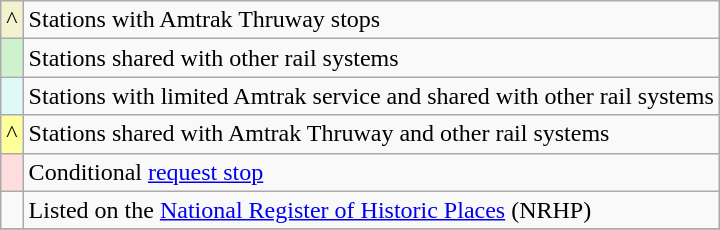<table class="wikitable" style="font-size:100%">
<tr>
<td style="background: #f2f2ce;">^</td>
<td>Stations with Amtrak Thruway stops</td>
</tr>
<tr>
<td style="background: #cef2ce;"></td>
<td>Stations shared with other rail systems</td>
</tr>
<tr>
<td style="background: #dff9f9;"></td>
<td>Stations with limited Amtrak service and shared with other rail systems</td>
</tr>
<tr>
<td style="background-color:#FFFF99">^</td>
<td>Stations shared with Amtrak Thruway and other rail systems</td>
</tr>
<tr>
<td style="background-color:#FDD;"></td>
<td>Conditional <a href='#'>request stop</a></td>
</tr>
<tr>
<td></td>
<td>Listed on the <a href='#'>National Register of Historic Places</a> (NRHP)</td>
</tr>
<tr>
</tr>
</table>
